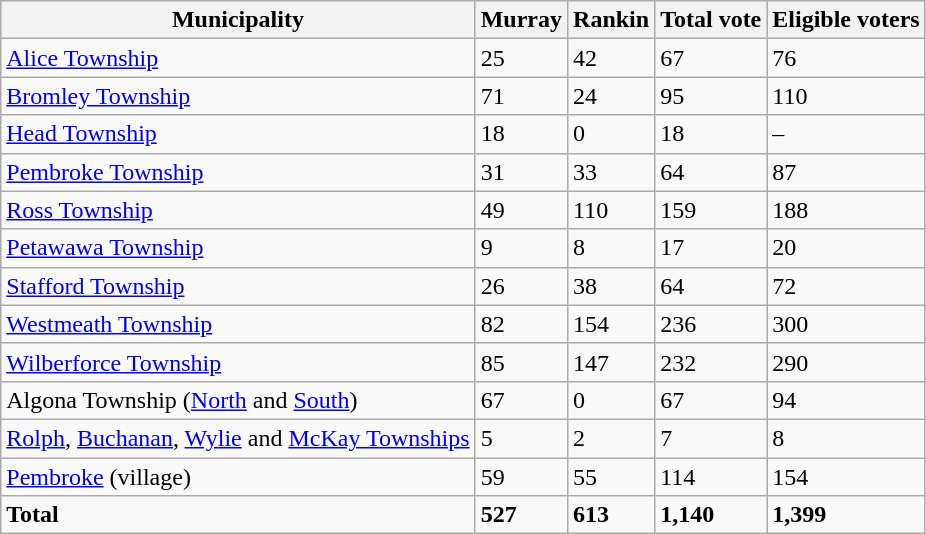<table class="wikitable sortable">
<tr>
<th>Municipality</th>
<th>Murray</th>
<th>Rankin</th>
<th>Total vote</th>
<th>Eligible voters</th>
</tr>
<tr>
<td><a href='#'>Alice Township</a></td>
<td>25</td>
<td>42</td>
<td>67</td>
<td>76</td>
</tr>
<tr>
<td><a href='#'>Bromley Township</a></td>
<td>71</td>
<td>24</td>
<td>95</td>
<td>110</td>
</tr>
<tr>
<td><a href='#'>Head Township</a></td>
<td>18</td>
<td>0</td>
<td>18</td>
<td>–</td>
</tr>
<tr>
<td><a href='#'>Pembroke Township</a></td>
<td>31</td>
<td>33</td>
<td>64</td>
<td>87</td>
</tr>
<tr>
<td><a href='#'>Ross Township</a></td>
<td>49</td>
<td>110</td>
<td>159</td>
<td>188</td>
</tr>
<tr>
<td><a href='#'>Petawawa Township</a></td>
<td>9</td>
<td>8</td>
<td>17</td>
<td>20</td>
</tr>
<tr>
<td><a href='#'>Stafford Township</a></td>
<td>26</td>
<td>38</td>
<td>64</td>
<td>72</td>
</tr>
<tr>
<td><a href='#'>Westmeath Township</a></td>
<td>82</td>
<td>154</td>
<td>236</td>
<td>300</td>
</tr>
<tr>
<td><a href='#'>Wilberforce Township</a></td>
<td>85</td>
<td>147</td>
<td>232</td>
<td>290</td>
</tr>
<tr>
<td>Algona Township (<a href='#'>North</a> and <a href='#'>South</a>)</td>
<td>67</td>
<td>0</td>
<td>67</td>
<td>94</td>
</tr>
<tr>
<td><a href='#'>Rolph</a>, <a href='#'>Buchanan</a>, <a href='#'>Wylie</a> and <a href='#'>McKay Townships</a></td>
<td>5</td>
<td>2</td>
<td>7</td>
<td>8</td>
</tr>
<tr>
<td><a href='#'>Pembroke</a> (village)</td>
<td>59</td>
<td>55</td>
<td>114</td>
<td>154</td>
</tr>
<tr>
<td><strong>Total</strong></td>
<td><strong>527</strong></td>
<td><strong> 613</strong></td>
<td><strong>1,140</strong></td>
<td><strong>1,399</strong></td>
</tr>
</table>
